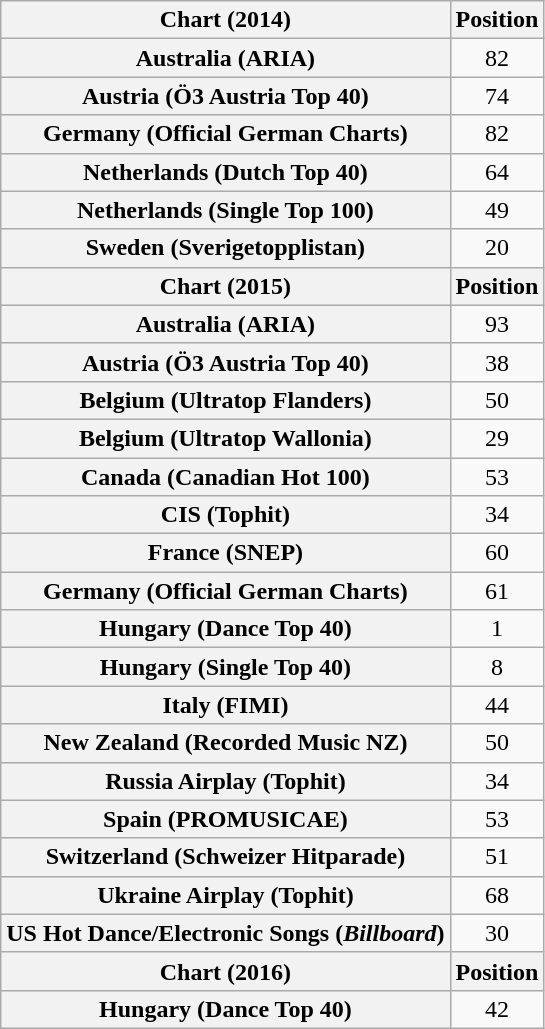<table class="wikitable plainrowheaders" style="text-align:center">
<tr>
<th scope="col">Chart (2014)</th>
<th scope="col">Position</th>
</tr>
<tr>
<th scope="row">Australia (ARIA)</th>
<td>82</td>
</tr>
<tr>
<th scope="row">Austria (Ö3 Austria Top 40)</th>
<td>74</td>
</tr>
<tr>
<th scope="row">Germany (Official German Charts)</th>
<td>82</td>
</tr>
<tr>
<th scope="row">Netherlands (Dutch Top 40)</th>
<td>64</td>
</tr>
<tr>
<th scope="row">Netherlands (Single Top 100)</th>
<td>49</td>
</tr>
<tr>
<th scope="row">Sweden (Sverigetopplistan)</th>
<td>20</td>
</tr>
<tr>
<th scope="col">Chart (2015)</th>
<th scope="col">Position</th>
</tr>
<tr>
<th scope="row">Australia (ARIA)</th>
<td>93</td>
</tr>
<tr>
<th scope="row">Austria (Ö3 Austria Top 40)</th>
<td>38</td>
</tr>
<tr>
<th scope="row">Belgium (Ultratop Flanders)</th>
<td>50</td>
</tr>
<tr>
<th scope="row">Belgium (Ultratop Wallonia)</th>
<td>29</td>
</tr>
<tr>
<th scope="row">Canada (Canadian Hot 100)</th>
<td>53</td>
</tr>
<tr>
<th scope="row">CIS (Tophit)</th>
<td style="text-align:center;">34</td>
</tr>
<tr>
<th scope="row">France (SNEP)</th>
<td>60</td>
</tr>
<tr>
<th scope="row">Germany (Official German Charts)</th>
<td>61</td>
</tr>
<tr>
<th scope="row">Hungary (Dance Top 40)</th>
<td>1</td>
</tr>
<tr>
<th scope="row">Hungary (Single Top 40)</th>
<td>8</td>
</tr>
<tr>
<th scope="row">Italy (FIMI)</th>
<td>44</td>
</tr>
<tr>
<th scope="row">New Zealand (Recorded Music NZ)</th>
<td>50</td>
</tr>
<tr>
<th scope="row">Russia Airplay (Tophit)</th>
<td style="text-align:center;">34</td>
</tr>
<tr>
<th scope="row">Spain (PROMUSICAE)</th>
<td>53</td>
</tr>
<tr>
<th scope="row">Switzerland (Schweizer Hitparade)</th>
<td>51</td>
</tr>
<tr>
<th scope="row">Ukraine Airplay (Tophit)</th>
<td style="text-align:center;">68</td>
</tr>
<tr>
<th scope="row">US Hot Dance/Electronic Songs (<em>Billboard</em>)</th>
<td>30</td>
</tr>
<tr>
<th scope="col">Chart (2016)</th>
<th scope="col">Position</th>
</tr>
<tr>
<th scope="row">Hungary (Dance Top 40)</th>
<td>42</td>
</tr>
</table>
